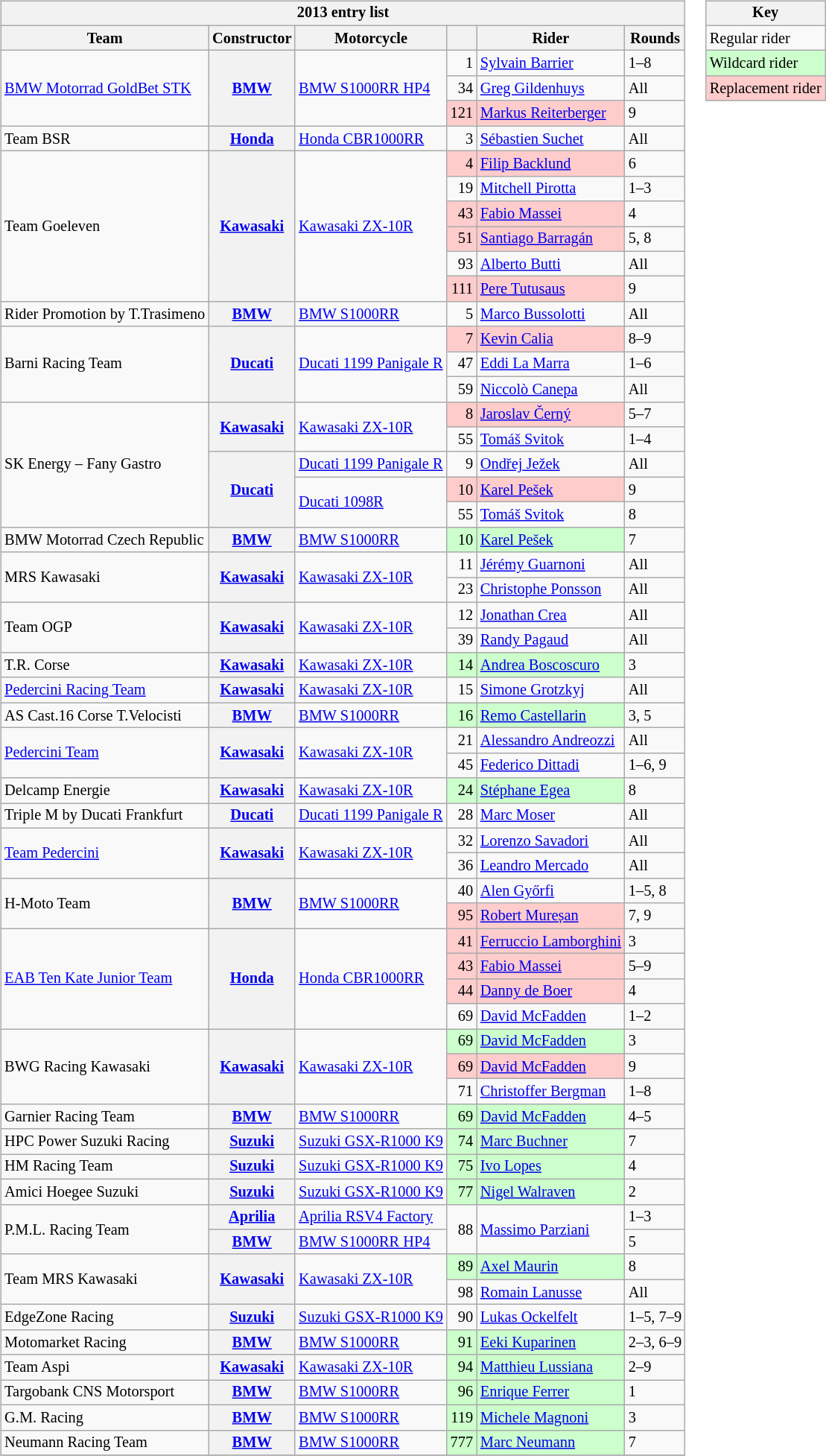<table>
<tr>
<td><br><table class="wikitable" style="font-size: 85%">
<tr>
<th colspan=6>2013 entry list</th>
</tr>
<tr>
<th>Team</th>
<th>Constructor</th>
<th>Motorcycle</th>
<th></th>
<th>Rider</th>
<th>Rounds</th>
</tr>
<tr>
<td rowspan=3><a href='#'>BMW Motorrad GoldBet STK</a></td>
<th rowspan=3><a href='#'>BMW</a></th>
<td rowspan=3><a href='#'>BMW S1000RR HP4</a></td>
<td align=right>1</td>
<td> <a href='#'>Sylvain Barrier</a></td>
<td>1–8</td>
</tr>
<tr>
<td align=right>34</td>
<td> <a href='#'>Greg Gildenhuys</a></td>
<td>All</td>
</tr>
<tr>
<td style="background:#ffcccc;" align=right>121</td>
<td style="background:#ffcccc;"> <a href='#'>Markus Reiterberger</a></td>
<td>9</td>
</tr>
<tr>
<td>Team BSR</td>
<th><a href='#'>Honda</a></th>
<td><a href='#'>Honda CBR1000RR</a></td>
<td align=right>3</td>
<td> <a href='#'>Sébastien Suchet</a></td>
<td>All</td>
</tr>
<tr>
<td rowspan=6>Team Goeleven</td>
<th rowspan=6><a href='#'>Kawasaki</a></th>
<td rowspan=6><a href='#'>Kawasaki ZX-10R</a></td>
<td style="background:#ffcccc;" align=right>4</td>
<td style="background:#ffcccc;"> <a href='#'>Filip Backlund</a></td>
<td>6</td>
</tr>
<tr>
<td align=right>19</td>
<td> <a href='#'>Mitchell Pirotta</a></td>
<td>1–3</td>
</tr>
<tr>
<td style="background:#ffcccc;" align=right>43</td>
<td style="background:#ffcccc;"> <a href='#'>Fabio Massei</a></td>
<td>4</td>
</tr>
<tr>
<td style="background:#ffcccc;" align=right>51</td>
<td style="background:#ffcccc;"> <a href='#'>Santiago Barragán</a></td>
<td>5, 8</td>
</tr>
<tr>
<td align=right>93</td>
<td> <a href='#'>Alberto Butti</a></td>
<td>All</td>
</tr>
<tr>
<td style="background:#ffcccc;" align=right>111</td>
<td style="background:#ffcccc;"> <a href='#'>Pere Tutusaus</a></td>
<td>9</td>
</tr>
<tr>
<td>Rider Promotion by T.Trasimeno</td>
<th><a href='#'>BMW</a></th>
<td><a href='#'>BMW S1000RR</a></td>
<td align=right>5</td>
<td> <a href='#'>Marco Bussolotti</a></td>
<td>All</td>
</tr>
<tr>
<td rowspan=3>Barni Racing Team</td>
<th rowspan=3><a href='#'>Ducati</a></th>
<td rowspan=3><a href='#'>Ducati 1199 Panigale R</a></td>
<td style="background:#ffcccc;" align=right>7</td>
<td style="background:#ffcccc;"> <a href='#'>Kevin Calia</a></td>
<td>8–9</td>
</tr>
<tr>
<td align=right>47</td>
<td> <a href='#'>Eddi La Marra</a></td>
<td>1–6</td>
</tr>
<tr>
<td align=right>59</td>
<td> <a href='#'>Niccolò Canepa</a></td>
<td>All</td>
</tr>
<tr>
<td rowspan=5>SK Energy – Fany Gastro</td>
<th rowspan=2><a href='#'>Kawasaki</a></th>
<td rowspan=2><a href='#'>Kawasaki ZX-10R</a></td>
<td style="background:#ffcccc;" align=right>8</td>
<td style="background:#ffcccc;"> <a href='#'>Jaroslav Černý</a></td>
<td>5–7</td>
</tr>
<tr>
<td align=right>55</td>
<td> <a href='#'>Tomáš Svitok</a></td>
<td>1–4</td>
</tr>
<tr>
<th rowspan=3><a href='#'>Ducati</a></th>
<td><a href='#'>Ducati 1199 Panigale R</a></td>
<td align=right>9</td>
<td> <a href='#'>Ondřej Ježek</a></td>
<td>All</td>
</tr>
<tr>
<td rowspan=2><a href='#'>Ducati 1098R</a></td>
<td style="background:#ffcccc;" align=right>10</td>
<td style="background:#ffcccc;"> <a href='#'>Karel Pešek</a></td>
<td>9</td>
</tr>
<tr>
<td align=right>55</td>
<td> <a href='#'>Tomáš Svitok</a></td>
<td>8</td>
</tr>
<tr>
<td>BMW Motorrad Czech Republic</td>
<th><a href='#'>BMW</a></th>
<td><a href='#'>BMW S1000RR</a></td>
<td style="background:#ccffcc;" align=right>10</td>
<td style="background:#ccffcc;"> <a href='#'>Karel Pešek</a></td>
<td>7</td>
</tr>
<tr>
<td rowspan=2>MRS Kawasaki</td>
<th rowspan=2><a href='#'>Kawasaki</a></th>
<td rowspan=2><a href='#'>Kawasaki ZX-10R</a></td>
<td align=right>11</td>
<td> <a href='#'>Jérémy Guarnoni</a></td>
<td>All</td>
</tr>
<tr>
<td align=right>23</td>
<td> <a href='#'>Christophe Ponsson</a></td>
<td>All</td>
</tr>
<tr>
<td rowspan=2>Team OGP</td>
<th rowspan=2><a href='#'>Kawasaki</a></th>
<td rowspan=2><a href='#'>Kawasaki ZX-10R</a></td>
<td align=right>12</td>
<td> <a href='#'>Jonathan Crea</a></td>
<td>All</td>
</tr>
<tr>
<td align=right>39</td>
<td> <a href='#'>Randy Pagaud</a></td>
<td>All</td>
</tr>
<tr>
<td>T.R. Corse</td>
<th><a href='#'>Kawasaki</a></th>
<td><a href='#'>Kawasaki ZX-10R</a></td>
<td style="background:#ccffcc;" align=right>14</td>
<td style="background:#ccffcc;"> <a href='#'>Andrea Boscoscuro</a></td>
<td>3</td>
</tr>
<tr>
<td><a href='#'>Pedercini Racing Team</a></td>
<th><a href='#'>Kawasaki</a></th>
<td><a href='#'>Kawasaki ZX-10R</a></td>
<td align=right>15</td>
<td> <a href='#'>Simone Grotzkyj</a></td>
<td>All</td>
</tr>
<tr>
<td>AS Cast.16 Corse T.Velocisti</td>
<th><a href='#'>BMW</a></th>
<td><a href='#'>BMW S1000RR</a></td>
<td style="background:#ccffcc;" align=right>16</td>
<td style="background:#ccffcc;"> <a href='#'>Remo Castellarin</a></td>
<td>3, 5</td>
</tr>
<tr>
<td rowspan=2><a href='#'>Pedercini Team</a></td>
<th rowspan=2><a href='#'>Kawasaki</a></th>
<td rowspan=2><a href='#'>Kawasaki ZX-10R</a></td>
<td align=right>21</td>
<td> <a href='#'>Alessandro Andreozzi</a></td>
<td>All</td>
</tr>
<tr>
<td align=right>45</td>
<td> <a href='#'>Federico Dittadi</a></td>
<td>1–6, 9</td>
</tr>
<tr>
<td>Delcamp Energie</td>
<th><a href='#'>Kawasaki</a></th>
<td><a href='#'>Kawasaki ZX-10R</a></td>
<td style="background:#ccffcc;" align=right>24</td>
<td style="background:#ccffcc;"> <a href='#'>Stéphane Egea</a></td>
<td>8</td>
</tr>
<tr>
<td>Triple M by Ducati Frankfurt</td>
<th><a href='#'>Ducati</a></th>
<td><a href='#'>Ducati 1199 Panigale R</a></td>
<td align=right>28</td>
<td> <a href='#'>Marc Moser</a></td>
<td>All</td>
</tr>
<tr>
<td rowspan=2><a href='#'>Team Pedercini</a></td>
<th rowspan=2><a href='#'>Kawasaki</a></th>
<td rowspan=2><a href='#'>Kawasaki ZX-10R</a></td>
<td align=right>32</td>
<td> <a href='#'>Lorenzo Savadori</a></td>
<td>All</td>
</tr>
<tr>
<td align=right>36</td>
<td> <a href='#'>Leandro Mercado</a></td>
<td>All</td>
</tr>
<tr>
<td rowspan=2>H-Moto Team</td>
<th rowspan=2><a href='#'>BMW</a></th>
<td rowspan=2><a href='#'>BMW S1000RR</a></td>
<td align=right>40</td>
<td> <a href='#'>Alen Győrfi</a></td>
<td>1–5, 8</td>
</tr>
<tr>
<td style="background:#ffcccc;" align=right>95</td>
<td style="background:#ffcccc;"> <a href='#'>Robert Mureșan</a></td>
<td>7, 9</td>
</tr>
<tr>
<td rowspan=4><a href='#'>EAB Ten Kate Junior Team</a></td>
<th rowspan=4><a href='#'>Honda</a></th>
<td rowspan=4><a href='#'>Honda CBR1000RR</a></td>
<td style="background:#ffcccc;" align=right>41</td>
<td style="background:#ffcccc;"> <a href='#'>Ferruccio Lamborghini</a></td>
<td>3</td>
</tr>
<tr>
<td style="background:#ffcccc;" align=right>43</td>
<td style="background:#ffcccc;"> <a href='#'>Fabio Massei</a></td>
<td>5–9</td>
</tr>
<tr>
<td style="background:#ffcccc;" align=right>44</td>
<td style="background:#ffcccc;"> <a href='#'>Danny de Boer</a></td>
<td>4</td>
</tr>
<tr>
<td align=right>69</td>
<td> <a href='#'>David McFadden</a></td>
<td>1–2</td>
</tr>
<tr>
<td rowspan=3>BWG Racing Kawasaki</td>
<th rowspan=3><a href='#'>Kawasaki</a></th>
<td rowspan=3><a href='#'>Kawasaki ZX-10R</a></td>
<td style="background:#ccffcc;" align=right>69</td>
<td style="background:#ccffcc;"> <a href='#'>David McFadden</a></td>
<td>3</td>
</tr>
<tr>
<td style="background:#ffcccc;" align=right>69</td>
<td style="background:#ffcccc;"> <a href='#'>David McFadden</a></td>
<td>9</td>
</tr>
<tr>
<td align=right>71</td>
<td> <a href='#'>Christoffer Bergman</a></td>
<td>1–8</td>
</tr>
<tr>
<td>Garnier Racing Team</td>
<th><a href='#'>BMW</a></th>
<td><a href='#'>BMW S1000RR</a></td>
<td style="background:#ccffcc;" align=right>69</td>
<td style="background:#ccffcc;"> <a href='#'>David McFadden</a></td>
<td>4–5</td>
</tr>
<tr>
<td>HPC Power Suzuki Racing</td>
<th><a href='#'>Suzuki</a></th>
<td><a href='#'>Suzuki GSX-R1000 K9</a></td>
<td style="background:#ccffcc;" align=right>74</td>
<td style="background:#ccffcc;"> <a href='#'>Marc Buchner</a></td>
<td>7</td>
</tr>
<tr>
<td>HM Racing Team</td>
<th><a href='#'>Suzuki</a></th>
<td><a href='#'>Suzuki GSX-R1000 K9</a></td>
<td style="background:#ccffcc;" align=right>75</td>
<td style="background:#ccffcc;"> <a href='#'>Ivo Lopes</a></td>
<td>4</td>
</tr>
<tr>
<td>Amici Hoegee Suzuki</td>
<th><a href='#'>Suzuki</a></th>
<td><a href='#'>Suzuki GSX-R1000 K9</a></td>
<td style="background:#ccffcc;" align=right>77</td>
<td style="background:#ccffcc;"> <a href='#'>Nigel Walraven</a></td>
<td>2</td>
</tr>
<tr>
<td rowspan=2>P.M.L. Racing Team</td>
<th><a href='#'>Aprilia</a></th>
<td><a href='#'>Aprilia RSV4 Factory</a></td>
<td rowspan=2 align=right>88</td>
<td rowspan=2> <a href='#'>Massimo Parziani</a></td>
<td>1–3</td>
</tr>
<tr>
<th><a href='#'>BMW</a></th>
<td><a href='#'>BMW S1000RR HP4</a></td>
<td>5</td>
</tr>
<tr>
<td rowspan=2>Team MRS Kawasaki</td>
<th rowspan=2><a href='#'>Kawasaki</a></th>
<td rowspan=2><a href='#'>Kawasaki ZX-10R</a></td>
<td style="background:#ccffcc;" align=right>89</td>
<td style="background:#ccffcc;"> <a href='#'>Axel Maurin</a></td>
<td>8</td>
</tr>
<tr>
<td align=right>98</td>
<td> <a href='#'>Romain Lanusse</a></td>
<td>All</td>
</tr>
<tr>
<td>EdgeZone Racing</td>
<th><a href='#'>Suzuki</a></th>
<td><a href='#'>Suzuki GSX-R1000 K9</a></td>
<td align=right>90</td>
<td> <a href='#'>Lukas Ockelfelt</a></td>
<td>1–5, 7–9</td>
</tr>
<tr>
<td>Motomarket Racing</td>
<th><a href='#'>BMW</a></th>
<td><a href='#'>BMW S1000RR</a></td>
<td style="background:#ccffcc;" align=right>91</td>
<td style="background:#ccffcc;"> <a href='#'>Eeki Kuparinen</a></td>
<td>2–3, 6–9</td>
</tr>
<tr>
<td>Team Aspi</td>
<th><a href='#'>Kawasaki</a></th>
<td><a href='#'>Kawasaki ZX-10R</a></td>
<td style="background:#ccffcc;" align=right>94</td>
<td style="background:#ccffcc;"> <a href='#'>Matthieu Lussiana</a></td>
<td>2–9</td>
</tr>
<tr>
<td>Targobank CNS Motorsport</td>
<th><a href='#'>BMW</a></th>
<td><a href='#'>BMW S1000RR</a></td>
<td style="background:#ccffcc;" align=right>96</td>
<td style="background:#ccffcc;"> <a href='#'>Enrique Ferrer</a></td>
<td>1</td>
</tr>
<tr>
<td>G.M. Racing</td>
<th><a href='#'>BMW</a></th>
<td><a href='#'>BMW S1000RR</a></td>
<td style="background:#ccffcc;" align=right>119</td>
<td style="background:#ccffcc;"> <a href='#'>Michele Magnoni</a></td>
<td>3</td>
</tr>
<tr>
<td>Neumann Racing Team</td>
<th><a href='#'>BMW</a></th>
<td><a href='#'>BMW S1000RR</a></td>
<td style="background:#ccffcc;" align=right>777</td>
<td style="background:#ccffcc;"> <a href='#'>Marc Neumann</a></td>
<td>7</td>
</tr>
<tr>
</tr>
</table>
</td>
<td valign="top"><br><table class="wikitable" style="font-size: 85%;">
<tr>
<th colspan=2>Key</th>
</tr>
<tr>
<td>Regular rider</td>
</tr>
<tr style="background:#ccffcc;">
<td>Wildcard rider</td>
</tr>
<tr style="background:#ffcccc;">
<td>Replacement rider</td>
</tr>
</table>
</td>
</tr>
</table>
